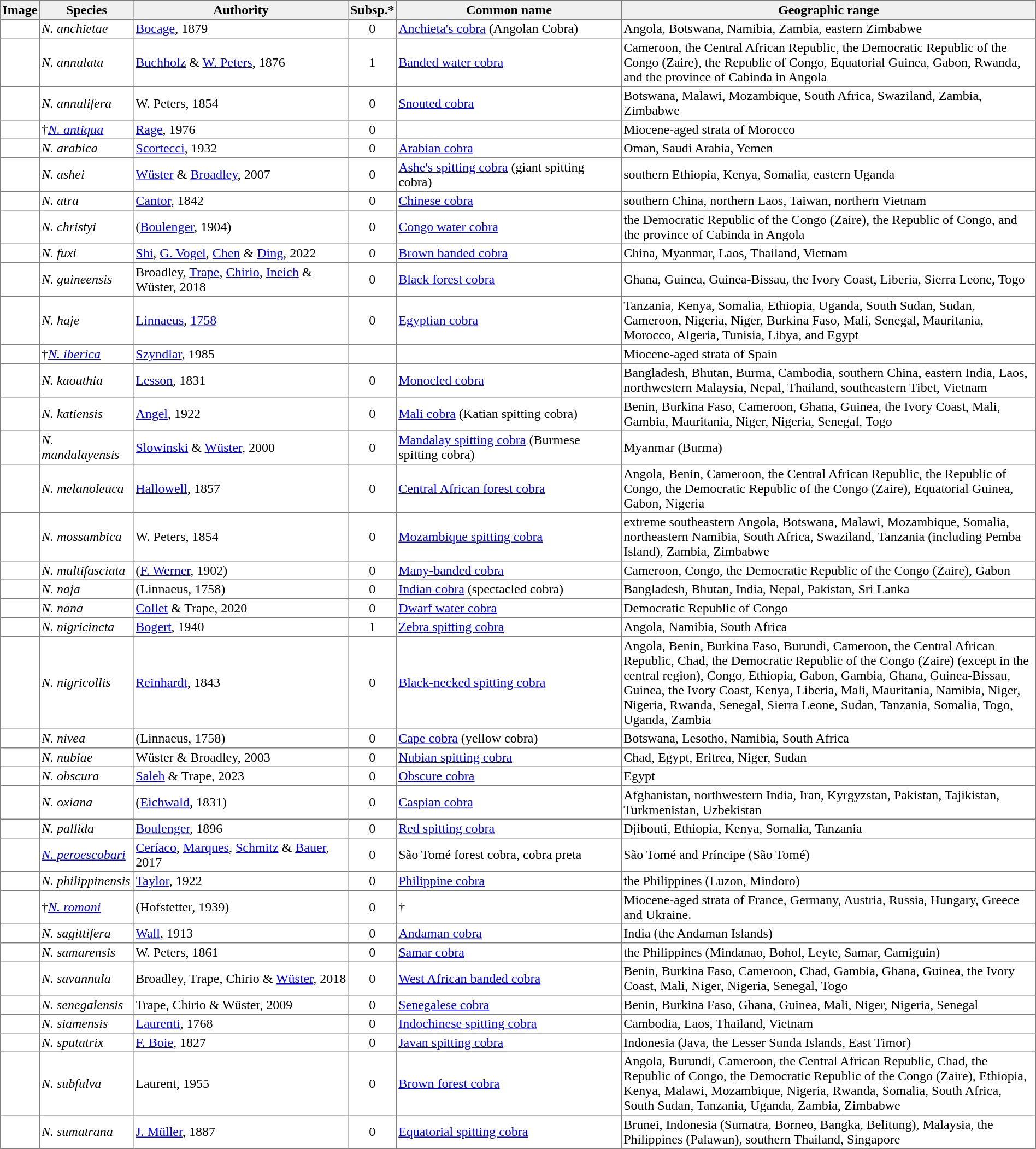<table cellspacing=0 cellpadding=2 border=1 style="border-collapse: collapse;">
<tr>
<th bgcolor="#f0f0f0">Image</th>
<th bgcolor="#f0f0f0">Species</th>
<th bgcolor="#f0f0f0">Authority</th>
<th bgcolor="#f0f0f0">Subsp.*</th>
<th bgcolor="#f0f0f0">Common name</th>
<th bgcolor="#f0f0f0">Geographic range</th>
</tr>
<tr>
<td></td>
<td Naja anchietae><em>N. anchietae</em></td>
<td><a href='#'>Bocage</a>, 1879</td>
<td align="center">0</td>
<td><a href='#'>Anchieta's cobra</a> (Angolan Cobra)</td>
<td style="width:40%">Angola, Botswana, Namibia, Zambia, eastern Zimbabwe</td>
</tr>
<tr>
<td></td>
<td Naja annulata><em>N. annulata</em></td>
<td><a href='#'>Buchholz</a> & <a href='#'>W. Peters</a>, 1876</td>
<td align="center">1</td>
<td><a href='#'>Banded water cobra</a></td>
<td>Cameroon, the Central African Republic, the Democratic Republic of the Congo (Zaire), the Republic of Congo, Equatorial Guinea, Gabon, Rwanda, and the province of Cabinda in Angola</td>
</tr>
<tr>
<td></td>
<td Naja annulifera><em>N. annulifera</em></td>
<td>W. Peters, 1854</td>
<td align="center">0</td>
<td><a href='#'>Snouted cobra</a></td>
<td style="width:40%">Botswana, Malawi, Mozambique, South Africa, Swaziland, Zambia, Zimbabwe</td>
</tr>
<tr>
<td></td>
<td Naja antiqua>†<em><a href='#'>N. antiqua</a></em></td>
<td><a href='#'>Rage</a>, 1976</td>
<td align="center">0</td>
<td></td>
<td style="width:40%">Miocene-aged strata of Morocco</td>
</tr>
<tr>
<td></td>
<td Naja arabica><em>N. arabica</em></td>
<td><a href='#'>Scortecci</a>, 1932</td>
<td align="center">0</td>
<td><a href='#'>Arabian cobra</a></td>
<td>Oman, Saudi Arabia, Yemen</td>
</tr>
<tr>
<td></td>
<td Naja ashei><em>N. ashei</em></td>
<td><a href='#'>Wüster</a> & <a href='#'>Broadley</a>, 2007</td>
<td align="center">0</td>
<td><a href='#'>Ashe's spitting cobra</a> (giant spitting cobra)</td>
<td>southern Ethiopia, Kenya, Somalia, eastern Uganda</td>
</tr>
<tr>
<td></td>
<td Naja atra><em>N. atra</em></td>
<td><a href='#'>Cantor</a>, 1842</td>
<td align="center">0</td>
<td><a href='#'>Chinese cobra</a></td>
<td>southern China, northern Laos, Taiwan, northern Vietnam</td>
</tr>
<tr>
<td></td>
<td Naja christyi><em>N. christyi</em></td>
<td>(<a href='#'>Boulenger</a>, 1904)</td>
<td align="center">0</td>
<td><a href='#'>Congo water cobra</a></td>
<td>the Democratic Republic of the Congo (Zaire), the Republic of Congo, and the province of Cabinda in Angola</td>
</tr>
<tr>
<td></td>
<td Naja fuxi><em>N. fuxi</em></td>
<td><a href='#'>Shi</a>, <a href='#'>G. Vogel</a>, <a href='#'>Chen</a> & <a href='#'>Ding</a>, 2022</td>
<td align="center">0</td>
<td><a href='#'>Brown banded cobra</a></td>
<td>China, Myanmar, Laos, Thailand, Vietnam</td>
</tr>
<tr>
<td></td>
<td Naja guineensis><em>N. guineensis</em></td>
<td>Broadley, <a href='#'>Trape</a>, <a href='#'>Chirio</a>, <a href='#'>Ineich</a> & Wüster, 2018</td>
<td align="center">0</td>
<td><a href='#'>Black forest cobra</a></td>
<td>Ghana, Guinea, Guinea-Bissau, the Ivory Coast, Liberia, Sierra Leone, Togo</td>
</tr>
<tr>
<td></td>
<td Naja haje><em>N. haje</em></td>
<td><a href='#'>Linnaeus</a>, <a href='#'>1758</a></td>
<td align="center">0</td>
<td><a href='#'>Egyptian cobra</a></td>
<td style="width:40%">Tanzania, Kenya, Somalia, Ethiopia, Uganda, South Sudan, Sudan, Cameroon, Nigeria, Niger, Burkina Faso, Mali, Senegal, Mauritania, Morocco, Algeria, Tunisia, Libya, and Egypt</td>
</tr>
<tr>
<td></td>
<td Naja iberica>†<em><a href='#'>N. iberica</a></em></td>
<td><a href='#'>Szyndlar</a>, 1985</td>
<td align="center"></td>
<td></td>
<td>Miocene-aged strata of Spain</td>
</tr>
<tr>
<td></td>
<td Naja kaouthia><em>N. kaouthia</em></td>
<td><a href='#'>Lesson</a>, 1831</td>
<td align="center">0</td>
<td><a href='#'>Monocled cobra</a></td>
<td>Bangladesh, Bhutan, Burma, Cambodia, southern China, eastern India, Laos, northwestern Malaysia, Nepal, Thailand, southeastern Tibet, Vietnam</td>
</tr>
<tr>
<td></td>
<td Naja katiensis><em>N. katiensis</em></td>
<td><a href='#'>Angel</a>, 1922</td>
<td align="center">0</td>
<td><a href='#'>Mali cobra</a> (Katian spitting cobra)</td>
<td>Benin, Burkina Faso, Cameroon, Ghana, Guinea, the Ivory Coast, Mali, Gambia, Mauritania, Niger, Nigeria, Senegal, Togo</td>
</tr>
<tr>
<td></td>
<td Naja mandalayensis><em>N. mandalayensis</em></td>
<td><a href='#'>Slowinski</a> & <a href='#'>Wüster</a>, 2000</td>
<td align="center">0</td>
<td><a href='#'>Mandalay spitting cobra</a> (Burmese spitting cobra)</td>
<td>Myanmar (Burma)</td>
</tr>
<tr>
<td></td>
<td Naja melanoleuca><em>N. melanoleuca</em></td>
<td><a href='#'>Hallowell</a>, 1857</td>
<td align="center">0</td>
<td><a href='#'>Central African forest cobra</a></td>
<td>Angola, Benin, Cameroon, the Central African Republic, the Republic of Congo, the Democratic Republic of the Congo (Zaire), Equatorial Guinea, Gabon, Nigeria</td>
</tr>
<tr>
<td></td>
<td Naja mossambica><em>N. mossambica</em></td>
<td>W. Peters, 1854</td>
<td align="center">0</td>
<td><a href='#'>Mozambique spitting cobra</a></td>
<td>extreme southeastern Angola, Botswana, Malawi, Mozambique, Somalia, northeastern Namibia, South Africa, Swaziland, Tanzania (including Pemba Island), Zambia, Zimbabwe</td>
</tr>
<tr>
<td></td>
<td Naja multifasciata><em>N. multifasciata</em></td>
<td>(<a href='#'>F. Werner</a>, 1902)</td>
<td align="center">0</td>
<td><a href='#'>Many-banded cobra</a></td>
<td>Cameroon, Congo, the Democratic Republic of the Congo (Zaire), Gabon</td>
</tr>
<tr>
<td></td>
<td Naja naja><em>N. naja</em></td>
<td>(Linnaeus, 1758)</td>
<td align="center">0</td>
<td><a href='#'>Indian cobra</a> (spectacled cobra)</td>
<td>Bangladesh, Bhutan, India, Nepal, Pakistan, Sri Lanka</td>
</tr>
<tr>
<td></td>
<td Naja nana><em>N. nana</em></td>
<td><a href='#'>Collet</a> & Trape, 2020</td>
<td align="center">0</td>
<td><a href='#'>Dwarf water cobra</a></td>
<td>Democratic Republic of Congo</td>
</tr>
<tr>
<td></td>
<td Naja nigricincta><em>N. nigricincta</em></td>
<td><a href='#'>Bogert</a>, 1940</td>
<td align="center">1</td>
<td><a href='#'>Zebra spitting cobra</a></td>
<td>Angola, Namibia, South Africa</td>
</tr>
<tr>
<td></td>
<td Naja nigricollis><em>N. nigricollis</em></td>
<td><a href='#'>Reinhardt</a>, 1843</td>
<td align="center">0</td>
<td><a href='#'>Black-necked spitting cobra</a></td>
<td>Angola, Benin, Burkina Faso, Burundi, Cameroon, the Central African Republic, Chad, the Democratic Republic of the Congo (Zaire) (except in the central region), Congo, Ethiopia, Gabon, Gambia, Ghana, Guinea-Bissau, Guinea, the Ivory Coast, Kenya, Liberia, Mali, Mauritania, Namibia, Niger, Nigeria, Rwanda, Senegal, Sierra Leone, Sudan, Tanzania, Somalia, Togo, Uganda, Zambia</td>
</tr>
<tr>
<td></td>
<td Naja nivea><em>N. nivea</em></td>
<td>(Linnaeus, 1758)</td>
<td align="center">0</td>
<td><a href='#'>Cape cobra</a> (yellow cobra)</td>
<td>Botswana, Lesotho, Namibia, South Africa</td>
</tr>
<tr>
<td></td>
<td Naja nubiae><em>N. nubiae</em></td>
<td>Wüster & Broadley, 2003</td>
<td align="center">0</td>
<td><a href='#'>Nubian spitting cobra</a></td>
<td>Chad, Egypt, Eritrea, Niger, Sudan</td>
</tr>
<tr>
<td></td>
<td Naja obscura><em>N. obscura</em></td>
<td><a href='#'>Saleh</a> & Trape, 2023</td>
<td align="center">0</td>
<td><a href='#'>Obscure cobra</a></td>
<td>Egypt</td>
</tr>
<tr>
<td></td>
<td Naja oxiana><em>N. oxiana</em></td>
<td>(<a href='#'>Eichwald</a>, 1831)</td>
<td align="center">0</td>
<td><a href='#'>Caspian cobra</a></td>
<td>Afghanistan, northwestern India, Iran, Kyrgyzstan, Pakistan, Tajikistan, Turkmenistan, Uzbekistan</td>
</tr>
<tr>
<td></td>
<td Naja pallida><em>N. pallida</em></td>
<td><a href='#'>Boulenger</a>, 1896</td>
<td align="center">0</td>
<td><a href='#'>Red spitting cobra</a></td>
<td>Djibouti, Ethiopia, Kenya, Somalia, Tanzania</td>
</tr>
<tr>
<td></td>
<td><a href='#'><em>N. peroescobari</em></a></td>
<td><a href='#'>Ceríaco</a>, <a href='#'>Marques</a>, <a href='#'>Schmitz</a> & <a href='#'>Bauer</a>, 2017</td>
<td align="center">0</td>
<td>São Tomé forest cobra, cobra preta</td>
<td>São Tomé and Príncipe (São Tomé)</td>
</tr>
<tr>
<td></td>
<td Naja philippinensis><em>N. philippinensis</em></td>
<td><a href='#'>Taylor</a>, 1922</td>
<td align="center">0</td>
<td><a href='#'>Philippine cobra</a></td>
<td>the Philippines (Luzon, Mindoro)</td>
</tr>
<tr>
<td></td>
<td Naja romani>†<em><a href='#'>N. romani</a></em></td>
<td>(Hofstetter, 1939)</td>
<td align="center">0</td>
<td>†</td>
<td>Miocene-aged strata of France, Germany, Austria, Russia, Hungary, Greece and Ukraine.</td>
</tr>
<tr>
<td></td>
<td Naja sagittifera><em>N. sagittifera</em></td>
<td><a href='#'>Wall</a>, 1913</td>
<td align="center">0</td>
<td><a href='#'>Andaman cobra</a></td>
<td>India (the Andaman Islands)</td>
</tr>
<tr>
<td></td>
<td Naja samarensis><em>N. samarensis</em></td>
<td>W. Peters, 1861</td>
<td align="center">0</td>
<td><a href='#'>Samar cobra</a></td>
<td>the Philippines (Mindanao, Bohol, Leyte, Samar, Camiguin)</td>
</tr>
<tr>
<td></td>
<td Naja savannula><em>N. savannula</em></td>
<td>Broadley, Trape, Chirio & <a href='#'>Wüster</a>, 2018</td>
<td align="center">0</td>
<td><a href='#'>West African banded cobra</a></td>
<td>Benin, Burkina Faso, Cameroon, Chad, Gambia, Ghana, Guinea, the Ivory Coast, Mali, Niger, Nigeria, Senegal, Togo</td>
</tr>
<tr>
<td></td>
<td Naja senegalensis><em>N. senegalensis</em></td>
<td>Trape, Chirio & Wüster, 2009</td>
<td align="center">0</td>
<td><a href='#'>Senegalese cobra</a></td>
<td>Benin, Burkina Faso, Ghana, Guinea, Mali, Niger, Nigeria, Senegal</td>
</tr>
<tr>
<td></td>
<td Naja siamensis><em>N. siamensis</em></td>
<td><a href='#'>Laurenti</a>, 1768</td>
<td align="center">0</td>
<td><a href='#'>Indochinese spitting cobra</a></td>
<td>Cambodia, Laos, Thailand, Vietnam</td>
</tr>
<tr>
<td></td>
<td Naja sputatrix><em>N. sputatrix</em></td>
<td><a href='#'>F. Boie</a>, 1827</td>
<td align="center">0</td>
<td><a href='#'>Javan spitting cobra</a></td>
<td>Indonesia (Java, the Lesser Sunda Islands, East Timor)</td>
</tr>
<tr>
<td></td>
<td Naja subfulva><em>N. subfulva</em></td>
<td>Laurent, 1955</td>
<td align="center">0</td>
<td><a href='#'>Brown forest cobra</a></td>
<td>Angola, Burundi, Cameroon, the Central African Republic, Chad, the Republic of Congo, the Democratic Republic of the Congo (Zaire), Ethiopia, Kenya, Malawi, Mozambique, Nigeria, Rwanda, Somalia, South Africa, South Sudan, Tanzania, Uganda, Zambia, Zimbabwe</td>
</tr>
<tr>
<td></td>
<td Naja sumatrana><em>N. sumatrana</em></td>
<td><a href='#'>J. Müller</a>, 1887</td>
<td align="center">0</td>
<td><a href='#'>Equatorial spitting cobra</a></td>
<td>Brunei, Indonesia (Sumatra, Borneo, Bangka, Belitung), Malaysia, the Philippines (Palawan), southern Thailand, Singapore</td>
</tr>
<tr>
</tr>
</table>
